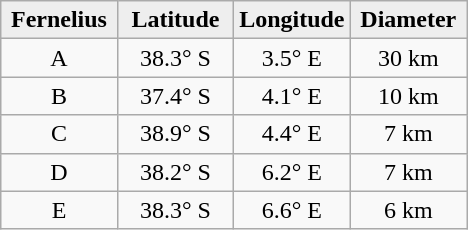<table class="wikitable">
<tr>
<th width=25% style="background:#eeeeee;">Fernelius</th>
<th width=25% style="background:#eeeeee;">Latitude</th>
<th width=25% style="background:#eeeeee;">Longitude</th>
<th width=25% style="background:#eeeeee;">Diameter</th>
</tr>
<tr>
<td align=center>A</td>
<td align=center>38.3° S</td>
<td align=center>3.5° E</td>
<td align=center>30 km</td>
</tr>
<tr>
<td align=center>B</td>
<td align=center>37.4° S</td>
<td align=center>4.1° E</td>
<td align=center>10 km</td>
</tr>
<tr>
<td align=center>C</td>
<td align=center>38.9° S</td>
<td align=center>4.4° E</td>
<td align=center>7 km</td>
</tr>
<tr>
<td align=center>D</td>
<td align=center>38.2° S</td>
<td align=center>6.2° E</td>
<td align=center>7 km</td>
</tr>
<tr>
<td align=center>E</td>
<td align=center>38.3° S</td>
<td align=center>6.6° E</td>
<td align=center>6 km</td>
</tr>
</table>
